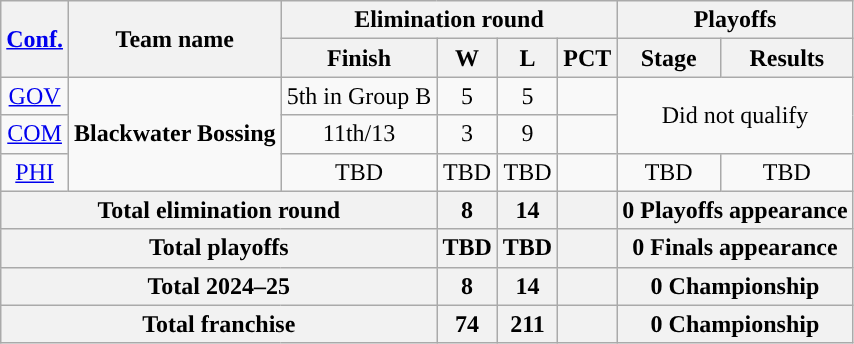<table class=wikitable style="text-align:center;">
<tr>
<th rowspan=2><a href='#'>Conf.</a></th>
<th rowspan=2>Team name</th>
<th colspan=4>Elimination round</th>
<th colspan=2>Playoffs</th>
</tr>
<tr>
<th>Finish</th>
<th>W</th>
<th>L</th>
<th>PCT</th>
<th>Stage</th>
<th>Results</th>
</tr>
<tr>
<td><a href='#'>GOV</a></td>
<td rowspan=3><strong>Blackwater Bossing</strong></td>
<td>5th in Group B</td>
<td>5</td>
<td>5</td>
<td></td>
<td rowspan=2 colspan=2>Did not qualify</td>
</tr>
<tr>
<td><a href='#'>COM</a></td>
<td>11th/13</td>
<td>3</td>
<td>9</td>
<td></td>
</tr>
<tr>
<td><a href='#'>PHI</a></td>
<td>TBD</td>
<td>TBD</td>
<td>TBD</td>
<td></td>
<td>TBD</td>
<td>TBD</td>
</tr>
<tr>
<th colspan=3>Total elimination round</th>
<th>8</th>
<th>14</th>
<th></th>
<th colspan=2>0 Playoffs appearance</th>
</tr>
<tr>
<th colspan=3>Total playoffs</th>
<th>TBD</th>
<th>TBD</th>
<th></th>
<th colspan=2>0 Finals appearance</th>
</tr>
<tr>
<th colspan=3>Total 2024–25</th>
<th>8</th>
<th>14</th>
<th></th>
<th colspan=2>0 Championship</th>
</tr>
<tr>
<th colspan=3>Total franchise</th>
<th>74</th>
<th>211</th>
<th></th>
<th colspan=2>0 Championship</th>
</tr>
</table>
